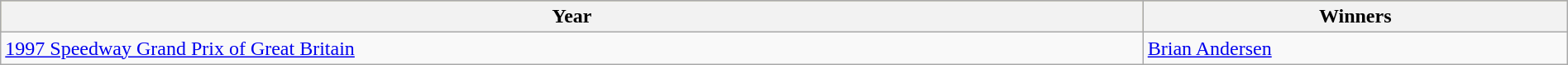<table class="wikitable" width=100%>
<tr bgcolor=#bdb76b>
<th>Year</th>
<th>Winners</th>
</tr>
<tr>
<td><a href='#'>1997 Speedway Grand Prix of Great Britain</a></td>
<td> <a href='#'>Brian Andersen</a></td>
</tr>
</table>
